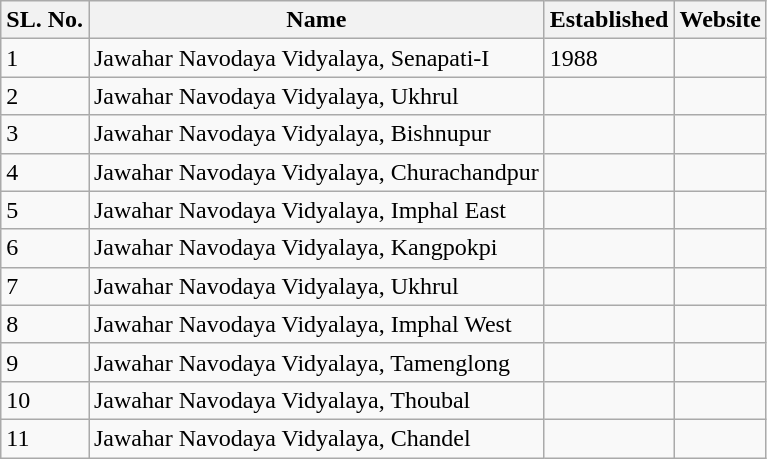<table class="wikitable sortable mw-collapsible">
<tr>
<th>SL. No.</th>
<th>Name</th>
<th>Established</th>
<th>Website</th>
</tr>
<tr>
<td>1</td>
<td>Jawahar Navodaya Vidyalaya, Senapati-I</td>
<td>1988</td>
<td></td>
</tr>
<tr>
<td>2</td>
<td>Jawahar Navodaya Vidyalaya, Ukhrul</td>
<td></td>
<td></td>
</tr>
<tr>
<td>3</td>
<td>Jawahar Navodaya Vidyalaya, Bishnupur</td>
<td></td>
<td></td>
</tr>
<tr>
<td>4</td>
<td>Jawahar Navodaya Vidyalaya, Churachandpur</td>
<td></td>
<td></td>
</tr>
<tr>
<td>5</td>
<td>Jawahar Navodaya Vidyalaya, Imphal East</td>
<td></td>
<td></td>
</tr>
<tr>
<td>6</td>
<td>Jawahar Navodaya Vidyalaya, Kangpokpi</td>
<td></td>
<td></td>
</tr>
<tr>
<td>7</td>
<td>Jawahar Navodaya Vidyalaya, Ukhrul</td>
<td></td>
<td></td>
</tr>
<tr>
<td>8</td>
<td>Jawahar Navodaya Vidyalaya, Imphal West</td>
<td></td>
<td></td>
</tr>
<tr>
<td>9</td>
<td>Jawahar Navodaya Vidyalaya, Tamenglong</td>
<td></td>
<td></td>
</tr>
<tr>
<td>10</td>
<td>Jawahar Navodaya Vidyalaya, Thoubal</td>
<td></td>
<td></td>
</tr>
<tr>
<td>11</td>
<td>Jawahar Navodaya Vidyalaya, Chandel</td>
<td></td>
<td></td>
</tr>
</table>
